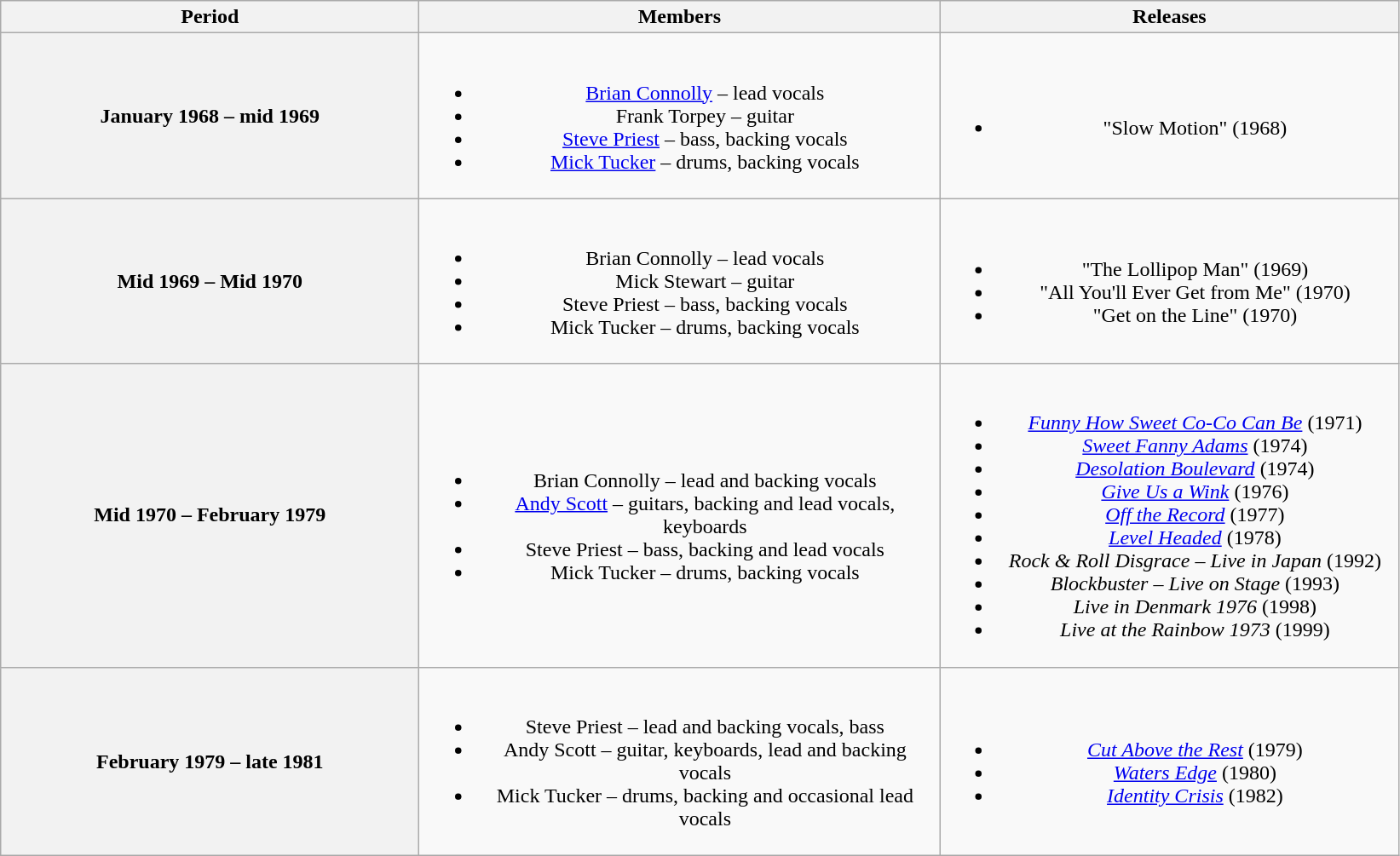<table class="wikitable plainrowheaders" style="text-align:center;">
<tr>
<th scope="col" style="width:20em;">Period</th>
<th scope="col" style="width:25em;">Members</th>
<th scope="col" style="width:22em;">Releases</th>
</tr>
<tr>
<th scope="col">January 1968 – mid 1969</th>
<td><br><ul><li><a href='#'>Brian Connolly</a> – lead vocals</li><li>Frank Torpey – guitar</li><li><a href='#'>Steve Priest</a> – bass, backing vocals</li><li><a href='#'>Mick Tucker</a> – drums, backing vocals</li></ul></td>
<td><br><ul><li>"Slow Motion" (1968)</li></ul></td>
</tr>
<tr>
<th scope="col">Mid 1969 – Mid 1970</th>
<td><br><ul><li>Brian Connolly – lead vocals</li><li>Mick Stewart – guitar</li><li>Steve Priest – bass, backing vocals</li><li>Mick Tucker – drums, backing vocals</li></ul></td>
<td><br><ul><li>"The Lollipop Man" (1969)</li><li>"All You'll Ever Get from Me" (1970)</li><li>"Get on the Line" (1970)</li></ul></td>
</tr>
<tr>
<th scope="col">Mid 1970 – February 1979</th>
<td><br><ul><li>Brian Connolly – lead and backing vocals</li><li><a href='#'>Andy Scott</a> – guitars, backing and lead vocals, keyboards</li><li>Steve Priest – bass, backing and lead vocals</li><li>Mick Tucker – drums, backing vocals</li></ul></td>
<td><br><ul><li><em><a href='#'>Funny How Sweet Co-Co Can Be</a></em> (1971)</li><li><em><a href='#'>Sweet Fanny Adams</a></em> (1974)</li><li><em><a href='#'>Desolation Boulevard</a></em> (1974)</li><li><em><a href='#'>Give Us a Wink</a></em> (1976)</li><li><em><a href='#'>Off the Record</a></em> (1977)</li><li><em><a href='#'>Level Headed</a></em> (1978)</li><li><em>Rock & Roll Disgrace – Live in Japan</em> (1992)</li><li><em>Blockbuster – Live on Stage</em> (1993)</li><li><em>Live in Denmark 1976</em> (1998)</li><li><em>Live at the Rainbow 1973</em> (1999)</li></ul></td>
</tr>
<tr>
<th scope="col">February 1979 – late 1981</th>
<td><br><ul><li>Steve Priest – lead and backing vocals, bass</li><li>Andy Scott – guitar, keyboards, lead and backing vocals</li><li>Mick Tucker – drums, backing and occasional lead vocals</li></ul></td>
<td><br><ul><li><em><a href='#'>Cut Above the Rest</a></em> (1979)</li><li><em><a href='#'>Waters Edge</a></em> (1980)</li><li><em><a href='#'>Identity Crisis</a></em> (1982)</li></ul></td>
</tr>
</table>
